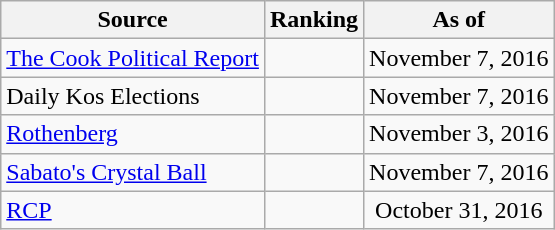<table class="wikitable" style="text-align:center">
<tr>
<th>Source</th>
<th>Ranking</th>
<th>As of</th>
</tr>
<tr>
<td align=left><a href='#'>The Cook Political Report</a></td>
<td></td>
<td>November 7, 2016</td>
</tr>
<tr>
<td align=left>Daily Kos Elections</td>
<td></td>
<td>November 7, 2016</td>
</tr>
<tr>
<td align=left><a href='#'>Rothenberg</a></td>
<td></td>
<td>November 3, 2016</td>
</tr>
<tr>
<td align=left><a href='#'>Sabato's Crystal Ball</a></td>
<td></td>
<td>November 7, 2016</td>
</tr>
<tr>
<td align="left"><a href='#'>RCP</a></td>
<td></td>
<td>October 31, 2016</td>
</tr>
</table>
